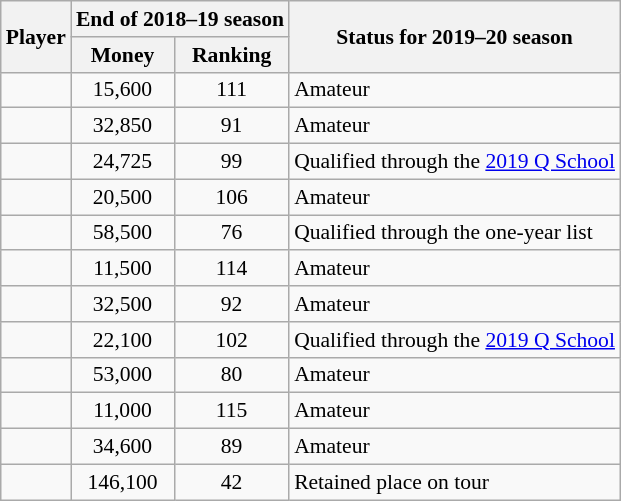<table class="wikitable sortable" style="text-align:center; font-size:90%">
<tr>
<th rowspan=2>Player</th>
<th colspan=2>End of 2018–19 season</th>
<th rowspan=2>Status for 2019–20 season</th>
</tr>
<tr>
<th>Money</th>
<th>Ranking</th>
</tr>
<tr>
<td align=left></td>
<td>15,600</td>
<td>111</td>
<td align=left>Amateur</td>
</tr>
<tr>
<td align=left></td>
<td>32,850</td>
<td>91</td>
<td align=left>Amateur</td>
</tr>
<tr>
<td align=left></td>
<td>24,725</td>
<td>99</td>
<td align=left>Qualified through the <a href='#'>2019 Q School</a></td>
</tr>
<tr>
<td align=left></td>
<td>20,500</td>
<td>106</td>
<td align=left>Amateur</td>
</tr>
<tr>
<td align=left></td>
<td>58,500</td>
<td>76</td>
<td align=left>Qualified through the one-year list</td>
</tr>
<tr>
<td align=left></td>
<td>11,500</td>
<td>114</td>
<td align=left>Amateur</td>
</tr>
<tr>
<td align=left></td>
<td>32,500</td>
<td>92</td>
<td align=left>Amateur</td>
</tr>
<tr>
<td align=left></td>
<td>22,100</td>
<td>102</td>
<td align=left>Qualified through the <a href='#'>2019 Q School</a></td>
</tr>
<tr>
<td align=left></td>
<td>53,000</td>
<td>80</td>
<td align=left>Amateur</td>
</tr>
<tr>
<td align=left></td>
<td>11,000</td>
<td>115</td>
<td align=left>Amateur</td>
</tr>
<tr>
<td align=left></td>
<td>34,600</td>
<td>89</td>
<td align=left>Amateur</td>
</tr>
<tr>
<td align=left></td>
<td>146,100</td>
<td>42</td>
<td align=left>Retained place on tour</td>
</tr>
</table>
